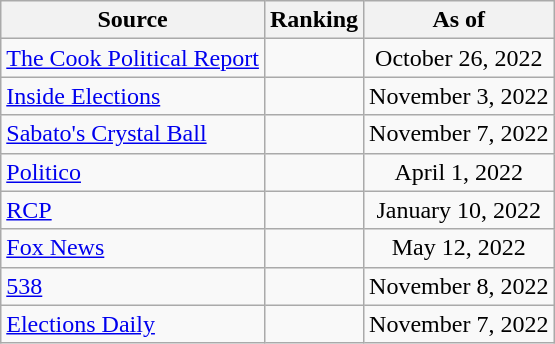<table class="wikitable" style="text-align:center">
<tr>
<th>Source</th>
<th>Ranking</th>
<th>As of</th>
</tr>
<tr>
<td align=left><a href='#'>The Cook Political Report</a></td>
<td></td>
<td>October 26, 2022</td>
</tr>
<tr>
<td align=left><a href='#'>Inside Elections</a></td>
<td></td>
<td>November 3, 2022</td>
</tr>
<tr>
<td align=left><a href='#'>Sabato's Crystal Ball</a></td>
<td></td>
<td>November 7, 2022</td>
</tr>
<tr>
<td align="left"><a href='#'>Politico</a></td>
<td></td>
<td>April 1, 2022</td>
</tr>
<tr>
<td align=left><a href='#'>RCP</a></td>
<td></td>
<td>January 10, 2022</td>
</tr>
<tr>
<td align=left><a href='#'>Fox News</a></td>
<td></td>
<td>May 12, 2022</td>
</tr>
<tr>
<td align="left"><a href='#'>538</a></td>
<td></td>
<td>November 8, 2022</td>
</tr>
<tr>
<td align="left"><a href='#'>Elections Daily</a></td>
<td></td>
<td>November 7, 2022</td>
</tr>
</table>
